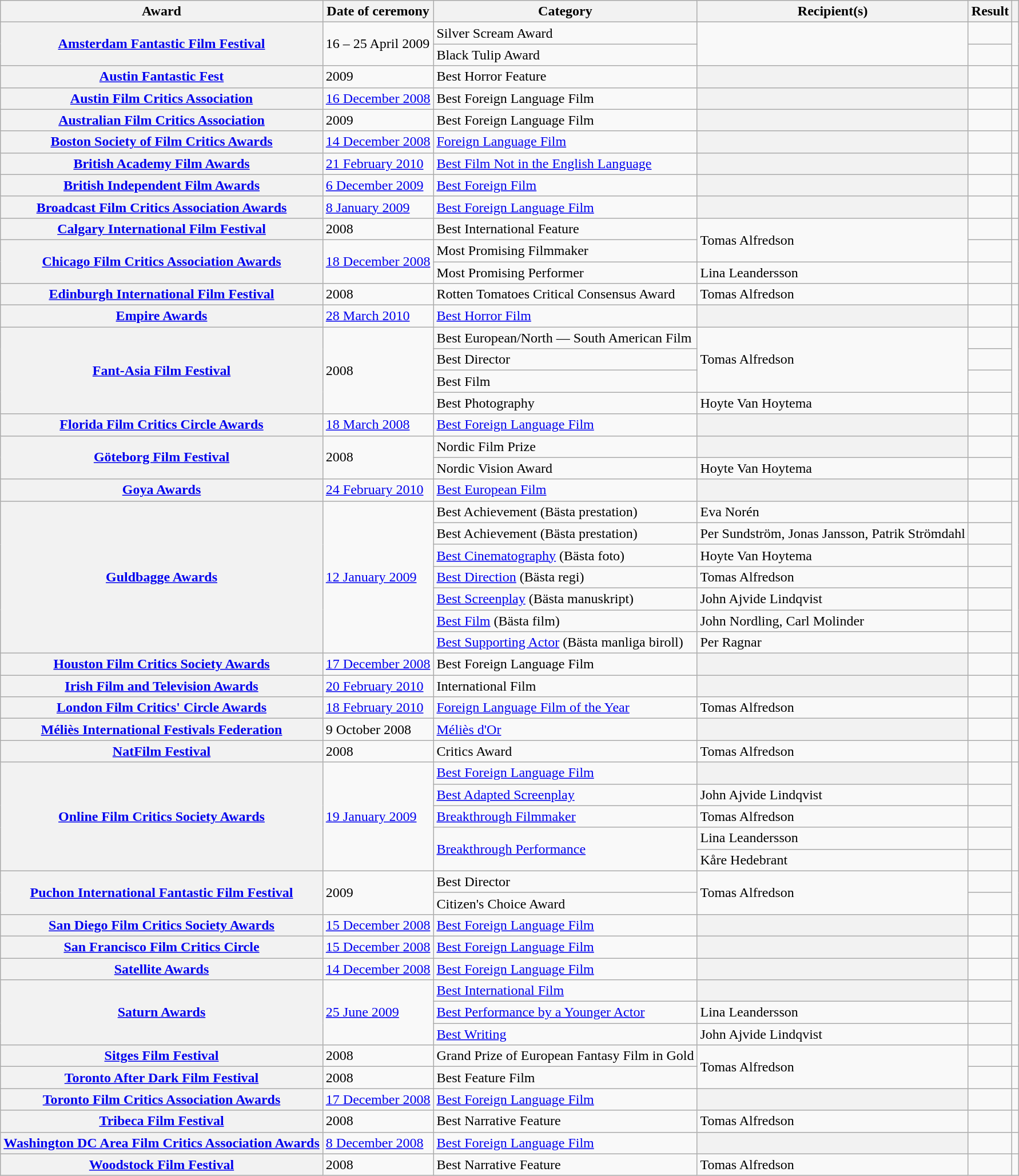<table class="wikitable plainrowheaders sortable">
<tr>
<th scope="col">Award</th>
<th scope="col">Date of ceremony</th>
<th scope="col">Category</th>
<th scope="col">Recipient(s)</th>
<th scope="col">Result</th>
<th scope="col" class="unsortable"></th>
</tr>
<tr>
<th scope="row" rowspan="2"><a href='#'>Amsterdam Fantastic Film Festival</a></th>
<td rowspan="2">16 – 25 April 2009</td>
<td>Silver Scream Award</td>
<td rowspan="2"></td>
<td></td>
<td style="text-align:center;" rowspan="2"></td>
</tr>
<tr>
<td>Black Tulip Award</td>
<td></td>
</tr>
<tr>
<th scope="row"><a href='#'>Austin Fantastic Fest</a></th>
<td>2009</td>
<td>Best Horror Feature</td>
<th></th>
<td></td>
<td style="text-align:center;"></td>
</tr>
<tr>
<th scope="row"><a href='#'>Austin Film Critics Association</a></th>
<td><a href='#'>16 December 2008</a></td>
<td>Best Foreign Language Film</td>
<th></th>
<td></td>
<td style="text-align:center;"></td>
</tr>
<tr>
<th scope="row"><a href='#'>Australian Film Critics Association</a></th>
<td>2009</td>
<td>Best Foreign Language Film</td>
<th></th>
<td></td>
<td style="text-align:center;"></td>
</tr>
<tr>
<th scope="row"><a href='#'>Boston Society of Film Critics Awards</a></th>
<td><a href='#'>14 December 2008</a></td>
<td><a href='#'>Foreign Language Film</a></td>
<th></th>
<td></td>
<td style="text-align:center;"></td>
</tr>
<tr>
<th scope="row"><a href='#'>British Academy Film Awards</a></th>
<td><a href='#'>21 February 2010</a></td>
<td><a href='#'>Best Film Not in the English Language</a></td>
<th></th>
<td></td>
<td style="text-align:center;"></td>
</tr>
<tr>
<th scope="row"><a href='#'>British Independent Film Awards</a></th>
<td><a href='#'>6 December 2009</a></td>
<td><a href='#'>Best Foreign Film</a></td>
<th></th>
<td></td>
<td style="text-align:center;"></td>
</tr>
<tr>
<th scope="row"><a href='#'>Broadcast Film Critics Association Awards</a></th>
<td><a href='#'>8 January 2009</a></td>
<td><a href='#'>Best Foreign Language Film</a></td>
<th></th>
<td></td>
<td style="text-align:center;"></td>
</tr>
<tr>
<th scope="row"><a href='#'>Calgary International Film Festival</a></th>
<td>2008</td>
<td>Best International Feature</td>
<td rowspan="2">Tomas Alfredson</td>
<td></td>
<td style="text-align:center;"></td>
</tr>
<tr>
<th scope="row" rowspan="2"><a href='#'>Chicago Film Critics Association Awards</a></th>
<td rowspan="2"><a href='#'>18 December 2008</a></td>
<td>Most Promising Filmmaker</td>
<td></td>
<td style="text-align:center;" rowspan="2"></td>
</tr>
<tr>
<td>Most Promising Performer</td>
<td>Lina Leandersson</td>
<td></td>
</tr>
<tr>
<th scope="row"><a href='#'>Edinburgh International Film Festival</a></th>
<td>2008</td>
<td>Rotten Tomatoes Critical Consensus Award</td>
<td>Tomas Alfredson</td>
<td></td>
<td style="text-align:center;"></td>
</tr>
<tr>
<th scope="row"><a href='#'>Empire Awards</a></th>
<td><a href='#'>28 March 2010</a></td>
<td><a href='#'>Best Horror Film</a></td>
<th></th>
<td></td>
<td style="text-align:center;"></td>
</tr>
<tr>
<th scope="row" rowspan="4"><a href='#'>Fant-Asia Film Festival</a></th>
<td rowspan="4">2008</td>
<td>Best European/North — South American Film</td>
<td rowspan="3">Tomas Alfredson</td>
<td></td>
<td style="text-align:center;" rowspan="4"></td>
</tr>
<tr>
<td>Best Director</td>
<td></td>
</tr>
<tr>
<td>Best Film</td>
<td></td>
</tr>
<tr>
<td>Best Photography</td>
<td>Hoyte Van Hoytema</td>
<td></td>
</tr>
<tr>
<th scope="row"><a href='#'>Florida Film Critics Circle Awards</a></th>
<td><a href='#'>18 March 2008</a></td>
<td><a href='#'>Best Foreign Language Film</a></td>
<th></th>
<td></td>
<td style="text-align:center;"></td>
</tr>
<tr>
<th scope="row" rowspan="2"><a href='#'>Göteborg Film Festival</a></th>
<td rowspan="2">2008</td>
<td>Nordic Film Prize</td>
<th></th>
<td></td>
<td style="text-align:center;" rowspan="2"></td>
</tr>
<tr>
<td>Nordic Vision Award</td>
<td>Hoyte Van Hoytema</td>
<td></td>
</tr>
<tr>
<th scope="row"><a href='#'>Goya Awards</a></th>
<td><a href='#'>24 February 2010</a></td>
<td><a href='#'>Best European Film</a></td>
<th></th>
<td></td>
<td style="text-align:center;"></td>
</tr>
<tr>
<th scope="row" rowspan="7"><a href='#'>Guldbagge Awards</a></th>
<td rowspan="7"><a href='#'>12 January 2009</a></td>
<td>Best Achievement (Bästa prestation)</td>
<td>Eva Norén</td>
<td></td>
<td style="text-align:center;" rowspan="7"></td>
</tr>
<tr>
<td>Best Achievement (Bästa prestation)</td>
<td>Per Sundström, Jonas Jansson, Patrik Strömdahl</td>
<td></td>
</tr>
<tr>
<td><a href='#'>Best Cinematography</a> (Bästa foto)</td>
<td>Hoyte Van Hoytema</td>
<td></td>
</tr>
<tr>
<td><a href='#'>Best Direction</a> (Bästa regi)</td>
<td>Tomas Alfredson</td>
<td></td>
</tr>
<tr>
<td><a href='#'>Best Screenplay</a> (Bästa manuskript)</td>
<td>John Ajvide Lindqvist</td>
<td></td>
</tr>
<tr>
<td><a href='#'>Best Film</a> (Bästa film)</td>
<td>John Nordling, Carl Molinder</td>
<td></td>
</tr>
<tr>
<td><a href='#'>Best Supporting Actor</a> (Bästa manliga biroll)</td>
<td>Per Ragnar</td>
<td></td>
</tr>
<tr>
<th scope="row"><a href='#'>Houston Film Critics Society Awards</a></th>
<td><a href='#'>17 December 2008</a></td>
<td>Best Foreign Language Film</td>
<th></th>
<td></td>
<td style="text-align:center;"></td>
</tr>
<tr>
<th scope="row"><a href='#'>Irish Film and Television Awards</a></th>
<td><a href='#'>20 February 2010</a></td>
<td>International Film</td>
<th></th>
<td></td>
<td style="text-align:center;"></td>
</tr>
<tr>
<th scope="row"><a href='#'>London Film Critics' Circle Awards</a></th>
<td><a href='#'>18 February 2010</a></td>
<td><a href='#'>Foreign Language Film of the Year</a></td>
<td>Tomas Alfredson</td>
<td></td>
<td style="text-align:center;"></td>
</tr>
<tr>
<th scope="row"><a href='#'>Méliès International Festivals Federation</a></th>
<td>9 October 2008</td>
<td><a href='#'>Méliès d'Or</a></td>
<th></th>
<td></td>
<td style="text-align:center;"></td>
</tr>
<tr>
<th scope="row"><a href='#'>NatFilm Festival</a></th>
<td>2008</td>
<td>Critics Award</td>
<td>Tomas Alfredson</td>
<td></td>
<td style="text-align:center;"></td>
</tr>
<tr>
<th scope="row" rowspan="5"><a href='#'>Online Film Critics Society Awards</a></th>
<td rowspan="5"><a href='#'>19 January 2009</a></td>
<td><a href='#'>Best Foreign Language Film</a></td>
<th></th>
<td></td>
<td style="text-align:center;" rowspan="5"></td>
</tr>
<tr>
<td><a href='#'>Best Adapted Screenplay</a></td>
<td>John Ajvide Lindqvist</td>
<td></td>
</tr>
<tr>
<td><a href='#'>Breakthrough Filmmaker</a></td>
<td>Tomas Alfredson</td>
<td></td>
</tr>
<tr>
<td rowspan="2"><a href='#'>Breakthrough Performance</a></td>
<td>Lina Leandersson</td>
<td></td>
</tr>
<tr>
<td>Kåre Hedebrant</td>
<td></td>
</tr>
<tr>
<th scope="row" rowspan="2"><a href='#'>Puchon International Fantastic Film Festival</a></th>
<td rowspan="2">2009</td>
<td>Best Director</td>
<td rowspan="2">Tomas Alfredson</td>
<td></td>
<td style="text-align:center;" rowspan="2"></td>
</tr>
<tr>
<td>Citizen's Choice Award</td>
<td></td>
</tr>
<tr>
<th scope="row"><a href='#'>San Diego Film Critics Society Awards</a></th>
<td><a href='#'>15 December 2008</a></td>
<td><a href='#'>Best Foreign Language Film</a></td>
<th></th>
<td></td>
<td style="text-align:center;"></td>
</tr>
<tr>
<th scope="row"><a href='#'>San Francisco Film Critics Circle</a></th>
<td><a href='#'>15 December 2008</a></td>
<td><a href='#'>Best Foreign Language Film</a></td>
<th></th>
<td></td>
<td style="text-align:center;"></td>
</tr>
<tr>
<th scope="row"><a href='#'>Satellite Awards</a></th>
<td><a href='#'>14 December 2008</a></td>
<td><a href='#'>Best Foreign Language Film</a></td>
<th></th>
<td></td>
<td style="text-align:center;"></td>
</tr>
<tr>
<th scope="row" rowspan="3"><a href='#'>Saturn Awards</a></th>
<td rowspan="3"><a href='#'>25 June 2009</a></td>
<td><a href='#'>Best International Film</a></td>
<th></th>
<td></td>
<td style="text-align:center;" rowspan="3"></td>
</tr>
<tr>
<td><a href='#'>Best Performance by a Younger Actor</a></td>
<td>Lina Leandersson</td>
<td></td>
</tr>
<tr>
<td><a href='#'>Best Writing</a></td>
<td>John Ajvide Lindqvist</td>
<td></td>
</tr>
<tr>
<th scope="row"><a href='#'>Sitges Film Festival</a></th>
<td>2008</td>
<td>Grand Prize of European Fantasy Film in Gold</td>
<td rowspan="2">Tomas Alfredson</td>
<td></td>
<td style="text-align:center;"></td>
</tr>
<tr>
<th scope="row"><a href='#'>Toronto After Dark Film Festival</a></th>
<td>2008</td>
<td>Best Feature Film</td>
<td></td>
<td style="text-align:center;"></td>
</tr>
<tr>
<th scope="row"><a href='#'>Toronto Film Critics Association Awards</a></th>
<td><a href='#'>17 December 2008</a></td>
<td><a href='#'>Best Foreign Language Film</a></td>
<th></th>
<td></td>
<td style="text-align:center;"></td>
</tr>
<tr>
<th scope="row"><a href='#'>Tribeca Film Festival</a></th>
<td>2008</td>
<td>Best Narrative Feature</td>
<td>Tomas Alfredson</td>
<td></td>
<td style="text-align:center;"></td>
</tr>
<tr>
<th scope="row"><a href='#'>Washington DC Area Film Critics Association Awards</a></th>
<td><a href='#'>8 December 2008</a></td>
<td><a href='#'>Best Foreign Language Film</a></td>
<th></th>
<td></td>
<td style="text-align:center;"></td>
</tr>
<tr>
<th scope="row"><a href='#'>Woodstock Film Festival</a></th>
<td>2008</td>
<td>Best Narrative Feature</td>
<td>Tomas Alfredson</td>
<td></td>
<td style="text-align:center;"></td>
</tr>
</table>
